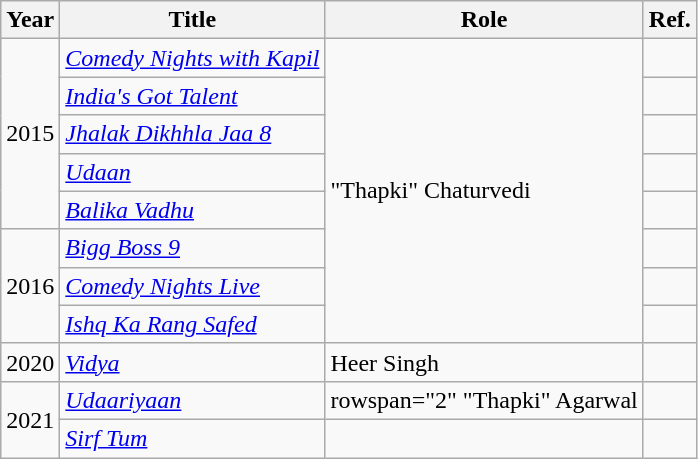<table class="wikitable" style=>
<tr>
<th>Year</th>
<th>Title</th>
<th>Role</th>
<th>Ref.</th>
</tr>
<tr>
<td rowspan="5">2015</td>
<td><em><a href='#'>Comedy Nights with Kapil</a></em></td>
<td rowspan="8">"Thapki" Chaturvedi</td>
<td></td>
</tr>
<tr>
<td><em><a href='#'>India's Got Talent</a></em></td>
<td></td>
</tr>
<tr>
<td><em><a href='#'>Jhalak Dikhhla Jaa 8</a></em></td>
<td></td>
</tr>
<tr>
<td><em><a href='#'>Udaan</a></em></td>
<td></td>
</tr>
<tr>
<td><em><a href='#'>Balika Vadhu</a></em></td>
<td></td>
</tr>
<tr>
<td rowspan="3">2016</td>
<td><em><a href='#'>Bigg Boss 9</a></em></td>
<td></td>
</tr>
<tr>
<td><em><a href='#'>Comedy Nights Live</a></em></td>
<td></td>
</tr>
<tr>
<td><em><a href='#'>Ishq Ka Rang Safed</a></em></td>
<td></td>
</tr>
<tr>
<td>2020</td>
<td><em><a href='#'>Vidya</a></em></td>
<td>Heer Singh</td>
<td></td>
</tr>
<tr>
<td rowspan="2">2021</td>
<td><em><a href='#'>Udaariyaan</a></em></td>
<td>rowspan="2"  "Thapki" Agarwal</td>
<td></td>
</tr>
<tr>
<td><em><a href='#'>Sirf Tum</a></em></td>
<td></td>
</tr>
</table>
